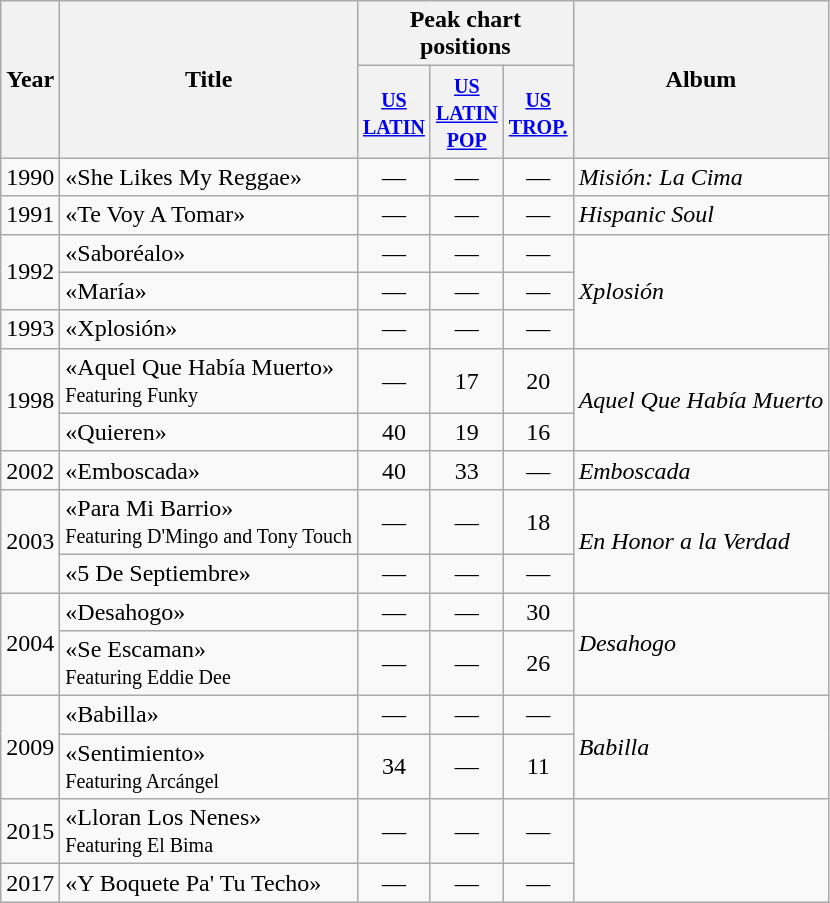<table class="wikitable">
<tr>
<th align="center" rowspan="2">Year</th>
<th align="center" rowspan="2">Title</th>
<th colspan="3">Peak chart positions</th>
<th align="center" rowspan="2">Album</th>
</tr>
<tr>
<th width="30"><small><a href='#'>US<br>LATIN</a></small></th>
<th width="30"><small><a href='#'>US<br>LATIN POP</a></small></th>
<th width="30"><small><a href='#'>US<br>TROP.</a></small></th>
</tr>
<tr>
<td align="center">1990</td>
<td>«She Likes My Reggae»</td>
<td align="center">—</td>
<td align="center">—</td>
<td align="center">—</td>
<td><em>Misión: La Cima</em></td>
</tr>
<tr>
<td align="center">1991</td>
<td>«Te Voy A Tomar»</td>
<td align="center">—</td>
<td align="center">—</td>
<td align="center">—</td>
<td><em>Hispanic Soul</em></td>
</tr>
<tr>
<td align="center" rowspan="2">1992</td>
<td>«Saboréalo»</td>
<td align="center">—</td>
<td align="center">—</td>
<td align="center">—</td>
<td rowspan="3"><em>Xplosión</em></td>
</tr>
<tr>
<td>«María»</td>
<td align="center">—</td>
<td align="center">—</td>
<td align="center">—</td>
</tr>
<tr>
<td align="center">1993</td>
<td>«Xplosión»</td>
<td align="center">—</td>
<td align="center">—</td>
<td align="center">—</td>
</tr>
<tr>
<td align="center" rowspan="2">1998</td>
<td>«Aquel Que Había Muerto»<br><small>Featuring Funky</small></td>
<td align="center">—</td>
<td align="center">17</td>
<td align="center">20</td>
<td rowspan="2"><em>Aquel Que Había Muerto</em></td>
</tr>
<tr>
<td>«Quieren»</td>
<td align="center">40</td>
<td align="center">19</td>
<td align="center">16</td>
</tr>
<tr>
<td align="center">2002</td>
<td>«Emboscada»</td>
<td align="center">40</td>
<td align="center">33</td>
<td align="center">—</td>
<td><em>Emboscada</em></td>
</tr>
<tr>
<td align="center" rowspan="2">2003</td>
<td>«Para Mi Barrio»<br><small>Featuring D'Mingo and Tony Touch</small></td>
<td align="center">—</td>
<td align="center">—</td>
<td align="center">18</td>
<td rowspan="2"><em>En Honor a la Verdad</em></td>
</tr>
<tr>
<td>«5 De Septiembre»</td>
<td align="center">—</td>
<td align="center">—</td>
<td align="center">—</td>
</tr>
<tr>
<td align="center" rowspan="2">2004</td>
<td>«Desahogo»</td>
<td align="center">—</td>
<td align="center">—</td>
<td align="center">30</td>
<td rowspan="2"><em>Desahogo</em></td>
</tr>
<tr>
<td>«Se Escaman»<br><small>Featuring Eddie Dee</small></td>
<td align="center">—</td>
<td align="center">—</td>
<td align="center">26</td>
</tr>
<tr>
<td align="center" rowspan="2">2009</td>
<td>«Babilla»</td>
<td align="center">—</td>
<td align="center">—</td>
<td align="center">—</td>
<td rowspan="2"><em>Babilla</em></td>
</tr>
<tr>
<td>«Sentimiento»<br><small>Featuring Arcángel</small></td>
<td align="center">34</td>
<td align="center">—</td>
<td align="center">11</td>
</tr>
<tr>
<td align="center">2015</td>
<td>«Lloran Los Nenes»<br><small>Featuring El Bima</small></td>
<td align="center">—</td>
<td align="center">—</td>
<td align="center">—</td>
</tr>
<tr>
<td align="center">2017</td>
<td>«Y Boquete Pa' Tu Techo»</td>
<td align="center">—</td>
<td align="center">—</td>
<td align="center">—</td>
</tr>
</table>
